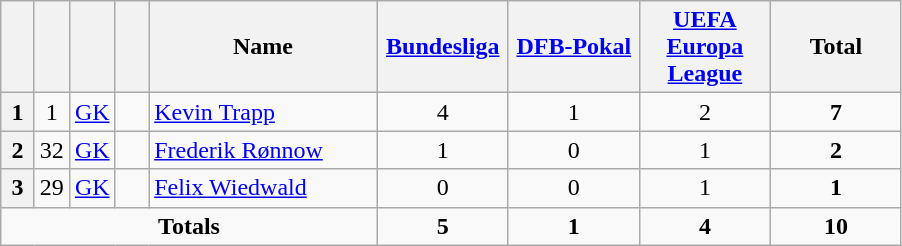<table class="wikitable" style="text-align:center">
<tr>
<th width=15></th>
<th width=15></th>
<th width=15></th>
<th width=15></th>
<th width=145>Name</th>
<th width=80><a href='#'>Bundesliga</a></th>
<th width=80><a href='#'>DFB-Pokal</a></th>
<th width=80><a href='#'>UEFA Europa League</a></th>
<th width=80>Total</th>
</tr>
<tr>
<th rowspan=1>1</th>
<td>1</td>
<td><a href='#'>GK</a></td>
<td></td>
<td align=left><a href='#'>Kevin Trapp</a></td>
<td>4</td>
<td>1</td>
<td>2</td>
<td><strong>7</strong></td>
</tr>
<tr>
<th rowspan=1>2</th>
<td>32</td>
<td><a href='#'>GK</a></td>
<td></td>
<td align=left><a href='#'>Frederik Rønnow</a></td>
<td>1</td>
<td>0</td>
<td>1</td>
<td><strong>2</strong></td>
</tr>
<tr>
<th rowspan=1>3</th>
<td>29</td>
<td><a href='#'>GK</a></td>
<td></td>
<td align=left><a href='#'>Felix Wiedwald</a></td>
<td>0</td>
<td>0</td>
<td>1</td>
<td><strong>1</strong></td>
</tr>
<tr>
<td colspan=5><strong>Totals</strong></td>
<td><strong>5</strong></td>
<td><strong>1</strong></td>
<td><strong>4</strong></td>
<td><strong>10</strong></td>
</tr>
</table>
